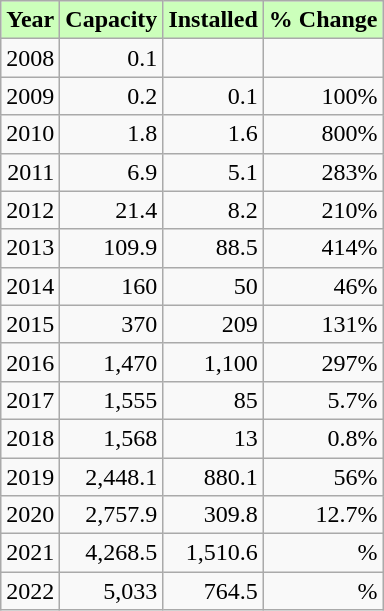<table class="wikitable">
<tr>
<th scope="col" style="background-color: #cfb;">Year</th>
<th scope="col" style="background-color: #cfb;">Capacity</th>
<th scope="col" style="background-color: #cfb;">Installed</th>
<th scope="col" style="background-color: #cfb;">% Change</th>
</tr>
<tr align=right>
<td>2008</td>
<td>0.1</td>
<td></td>
<td></td>
</tr>
<tr align=right>
<td>2009</td>
<td>0.2</td>
<td>0.1</td>
<td>100%</td>
</tr>
<tr align=right>
<td>2010</td>
<td>1.8</td>
<td>1.6</td>
<td>800%</td>
</tr>
<tr align=right>
<td>2011</td>
<td>6.9</td>
<td>5.1</td>
<td>283%</td>
</tr>
<tr align=right>
<td>2012</td>
<td>21.4</td>
<td>8.2</td>
<td>210%</td>
</tr>
<tr align=right>
<td>2013</td>
<td>109.9</td>
<td>88.5</td>
<td>414%</td>
</tr>
<tr align=right>
<td>2014</td>
<td>160</td>
<td>50</td>
<td>46%</td>
</tr>
<tr align=right>
<td>2015</td>
<td>370</td>
<td>209</td>
<td>131%</td>
</tr>
<tr align=right>
<td>2016</td>
<td>1,470</td>
<td>1,100</td>
<td>297%</td>
</tr>
<tr align=right>
<td>2017</td>
<td>1,555</td>
<td>85</td>
<td>5.7%</td>
</tr>
<tr align=right>
<td>2018</td>
<td>1,568</td>
<td>13</td>
<td>0.8%</td>
</tr>
<tr align=right>
<td>2019</td>
<td>2,448.1</td>
<td>880.1</td>
<td>56%</td>
</tr>
<tr align=right>
<td>2020</td>
<td>2,757.9</td>
<td>309.8</td>
<td>12.7%</td>
</tr>
<tr align=right>
<td>2021</td>
<td>4,268.5</td>
<td>1,510.6</td>
<td>%</td>
</tr>
<tr align=right>
<td>2022</td>
<td>5,033</td>
<td>764.5</td>
<td>%</td>
</tr>
</table>
